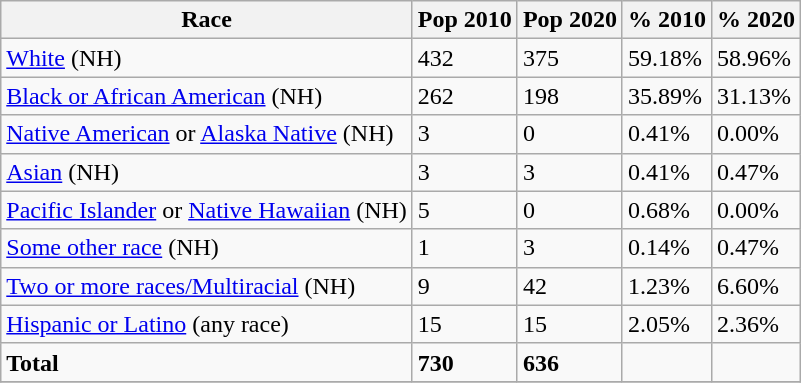<table class="wikitable">
<tr>
<th>Race</th>
<th>Pop 2010</th>
<th>Pop 2020</th>
<th>% 2010</th>
<th>% 2020</th>
</tr>
<tr>
<td><a href='#'>White</a> (NH)</td>
<td>432</td>
<td>375</td>
<td>59.18%</td>
<td>58.96%</td>
</tr>
<tr>
<td><a href='#'>Black or African American</a> (NH)</td>
<td>262</td>
<td>198</td>
<td>35.89%</td>
<td>31.13%</td>
</tr>
<tr>
<td><a href='#'>Native American</a> or <a href='#'>Alaska Native</a> (NH)</td>
<td>3</td>
<td>0</td>
<td>0.41%</td>
<td>0.00%</td>
</tr>
<tr>
<td><a href='#'>Asian</a> (NH)</td>
<td>3</td>
<td>3</td>
<td>0.41%</td>
<td>0.47%</td>
</tr>
<tr>
<td><a href='#'>Pacific Islander</a> or <a href='#'>Native Hawaiian</a> (NH)</td>
<td>5</td>
<td>0</td>
<td>0.68%</td>
<td>0.00%</td>
</tr>
<tr>
<td><a href='#'>Some other race</a> (NH)</td>
<td>1</td>
<td>3</td>
<td>0.14%</td>
<td>0.47%</td>
</tr>
<tr>
<td><a href='#'>Two or more races/Multiracial</a> (NH)</td>
<td>9</td>
<td>42</td>
<td>1.23%</td>
<td>6.60%</td>
</tr>
<tr>
<td><a href='#'>Hispanic or Latino</a> (any race)</td>
<td>15</td>
<td>15</td>
<td>2.05%</td>
<td>2.36%</td>
</tr>
<tr>
<td><strong>Total</strong></td>
<td><strong>730</strong></td>
<td><strong>636</strong></td>
<td></td>
<td></td>
</tr>
<tr>
</tr>
</table>
